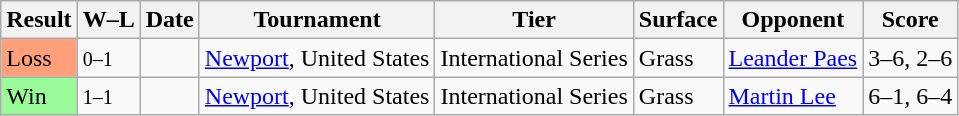<table class="sortable wikitable">
<tr>
<th>Result</th>
<th class="unsortable">W–L</th>
<th>Date</th>
<th>Tournament</th>
<th>Tier</th>
<th>Surface</th>
<th>Opponent</th>
<th class="unsortable">Score</th>
</tr>
<tr>
<td style="background:#ffa07a;">Loss</td>
<td><small>0–1</small></td>
<td><a href='#'></a></td>
<td><a href='#'>Newport</a>, United States</td>
<td>International Series</td>
<td>Grass</td>
<td> <a href='#'>Leander Paes</a></td>
<td>3–6, 2–6</td>
</tr>
<tr>
<td style="background:#98fb98;">Win</td>
<td><small>1–1</small></td>
<td><a href='#'></a></td>
<td><a href='#'>Newport</a>, United States</td>
<td>International Series</td>
<td>Grass</td>
<td> <a href='#'>Martin Lee</a></td>
<td>6–1, 6–4</td>
</tr>
</table>
